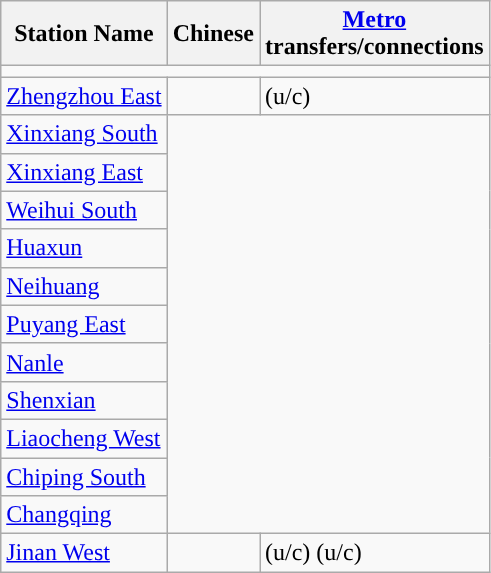<table class="wikitable">
<tr>
<th>Station Name</th>
<th>Chinese<br>
</th>
<th><a href='#'>Metro</a><br>transfers/connections<br></th>
</tr>
<tr style="background:#">
<td colspan = "11"></td>
</tr>
<tr>
<td><a href='#'>Zhengzhou East</a></td>
<td></td>
<td>    (u/c)</td>
</tr>
<tr>
<td><a href='#'>Xinxiang South</a></td>
</tr>
<tr>
<td><a href='#'>Xinxiang East</a></td>
</tr>
<tr>
<td><a href='#'>Weihui South</a></td>
</tr>
<tr>
<td><a href='#'>Huaxun</a></td>
</tr>
<tr>
<td><a href='#'>Neihuang</a></td>
</tr>
<tr>
<td><a href='#'>Puyang East</a></td>
</tr>
<tr>
<td><a href='#'>Nanle</a></td>
</tr>
<tr>
<td><a href='#'>Shenxian</a></td>
</tr>
<tr>
<td><a href='#'>Liaocheng West</a></td>
</tr>
<tr>
<td><a href='#'>Chiping South</a></td>
</tr>
<tr>
<td><a href='#'>Changqing</a></td>
</tr>
<tr>
<td><a href='#'>Jinan West</a></td>
<td></td>
<td>   (u/c)  (u/c)</td>
</tr>
</table>
